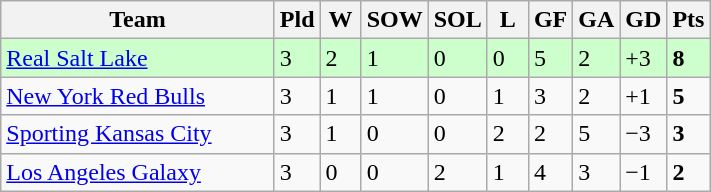<table class="wikitable">
<tr>
<th width="175">Team</th>
<th width="20">Pld</th>
<th width="20">W</th>
<th width="20">SOW</th>
<th width="20">SOL</th>
<th width="20">L</th>
<th width="20">GF</th>
<th width="20">GA</th>
<th width="20">GD</th>
<th width="20">Pts</th>
</tr>
<tr bgcolor=#ccffcc>
<td align=left><a href='#'>Real Salt Lake</a></td>
<td>3</td>
<td>2</td>
<td>1</td>
<td>0</td>
<td>0</td>
<td>5</td>
<td>2</td>
<td>+3</td>
<td><strong>8</strong></td>
</tr>
<tr>
<td align=left><a href='#'>New York Red Bulls</a></td>
<td>3</td>
<td>1</td>
<td>1</td>
<td>0</td>
<td>1</td>
<td>3</td>
<td>2</td>
<td>+1</td>
<td><strong>5</strong></td>
</tr>
<tr>
<td align=left><a href='#'>Sporting Kansas City</a></td>
<td>3</td>
<td>1</td>
<td>0</td>
<td>0</td>
<td>2</td>
<td>2</td>
<td>5</td>
<td>−3</td>
<td><strong>3</strong></td>
</tr>
<tr>
<td align=left><a href='#'>Los Angeles Galaxy</a></td>
<td>3</td>
<td>0</td>
<td>0</td>
<td>2</td>
<td>1</td>
<td>4</td>
<td>3</td>
<td>−1</td>
<td><strong>2</strong></td>
</tr>
</table>
